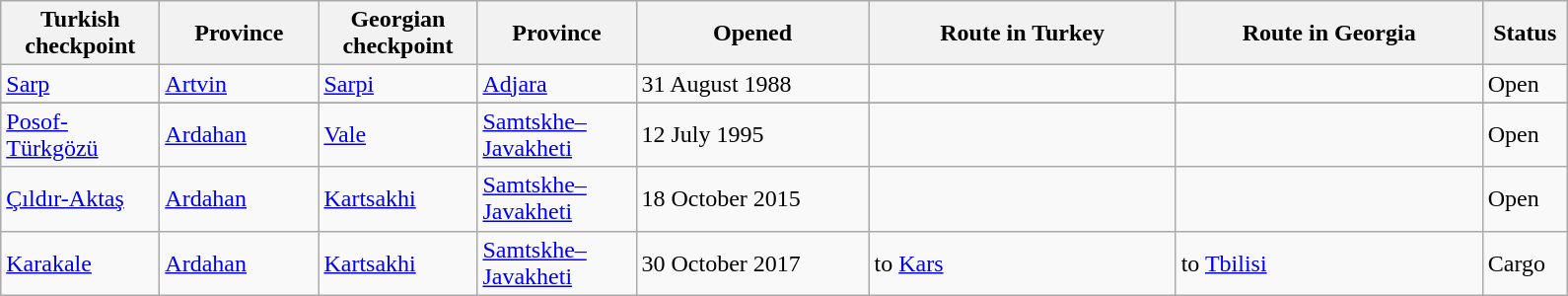<table class="wikitable">
<tr>
<th width=100> Turkish checkpoint</th>
<th width=100>Province</th>
<th width=100> Georgian checkpoint</th>
<th width=100>Province</th>
<th width=150>Opened</th>
<th width=200>Route in Turkey</th>
<th width=200>Route in Georgia</th>
<th width=50>Status</th>
</tr>
<tr>
<td><a href='#'>Sarp</a></td>
<td><a href='#'>Artvin</a></td>
<td><a href='#'>Sarpi</a></td>
<td><a href='#'>Adjara</a></td>
<td>31 August 1988</td>
<td></td>
<td></td>
<td><span>Open</span></td>
</tr>
<tr>
</tr>
<tr>
<td><a href='#'>Posof-Türkgözü</a></td>
<td><a href='#'>Ardahan</a></td>
<td><a href='#'>Vale</a></td>
<td><a href='#'>Samtskhe–Javakheti</a></td>
<td>12 July 1995</td>
<td></td>
<td></td>
<td><span>Open</span></td>
</tr>
<tr>
<td><a href='#'>Çıldır-Aktaş</a></td>
<td><a href='#'>Ardahan</a></td>
<td><a href='#'>Kartsakhi</a></td>
<td><a href='#'>Samtskhe–Javakheti</a></td>
<td>18 October 2015 </td>
<td></td>
<td></td>
<td><span>Open</span></td>
</tr>
<tr>
<td><a href='#'>Karakale</a></td>
<td><a href='#'>Ardahan</a></td>
<td><a href='#'>Kartsakhi</a></td>
<td><a href='#'>Samtskhe–Javakheti</a></td>
<td>30 October 2017 </td>
<td> to <a href='#'>Kars</a></td>
<td> to <a href='#'>Tbilisi</a></td>
<td>Cargo</td>
</tr>
</table>
